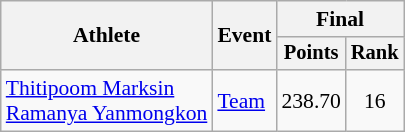<table class="wikitable" style="text-align:center; font-size:90%">
<tr>
<th rowspan=2>Athlete</th>
<th rowspan=2>Event</th>
<th colspan=2>Final</th>
</tr>
<tr style="font-size:95%">
<th>Points</th>
<th>Rank</th>
</tr>
<tr>
<td align=left><a href='#'>Thitipoom Marksin</a><br><a href='#'>Ramanya Yanmongkon</a></td>
<td align=left><a href='#'>Team</a></td>
<td>238.70</td>
<td>16</td>
</tr>
</table>
